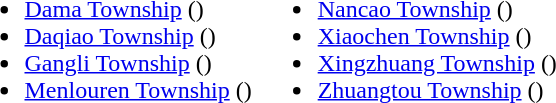<table>
<tr>
<td valign="top"><br><ul><li><a href='#'>Dama Township</a> ()</li><li><a href='#'>Daqiao Township</a> ()</li><li><a href='#'>Gangli Township</a> ()</li><li><a href='#'>Menlouren Township</a> ()</li></ul></td>
<td valign="top"><br><ul><li><a href='#'>Nancao Township</a> ()</li><li><a href='#'>Xiaochen Township</a> ()</li><li><a href='#'>Xingzhuang Township</a> ()</li><li><a href='#'>Zhuangtou Township</a> ()</li></ul></td>
</tr>
</table>
